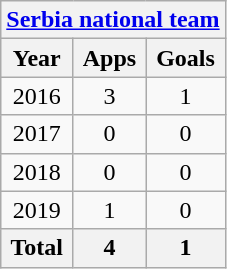<table class="wikitable" style="text-align:center">
<tr>
<th colspan=3><a href='#'>Serbia national team</a></th>
</tr>
<tr>
<th>Year</th>
<th>Apps</th>
<th>Goals</th>
</tr>
<tr>
<td>2016</td>
<td>3</td>
<td>1</td>
</tr>
<tr>
<td>2017</td>
<td>0</td>
<td>0</td>
</tr>
<tr>
<td>2018</td>
<td>0</td>
<td>0</td>
</tr>
<tr>
<td>2019</td>
<td>1</td>
<td>0</td>
</tr>
<tr>
<th>Total</th>
<th>4</th>
<th>1</th>
</tr>
</table>
